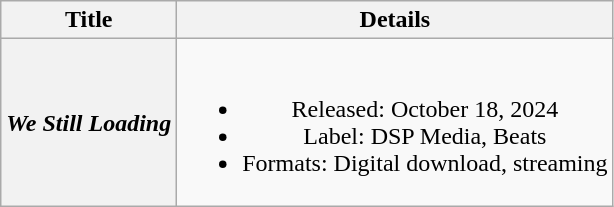<table class="wikitable plainrowheaders" style="text-align:center">
<tr>
<th scope="col">Title</th>
<th scope="col">Details</th>
</tr>
<tr>
<th scope="row"><em>We Still Loading</em></th>
<td><br><ul><li>Released: October 18, 2024</li><li>Label: DSP Media, Beats</li><li>Formats: Digital download, streaming</li></ul></td>
</tr>
</table>
